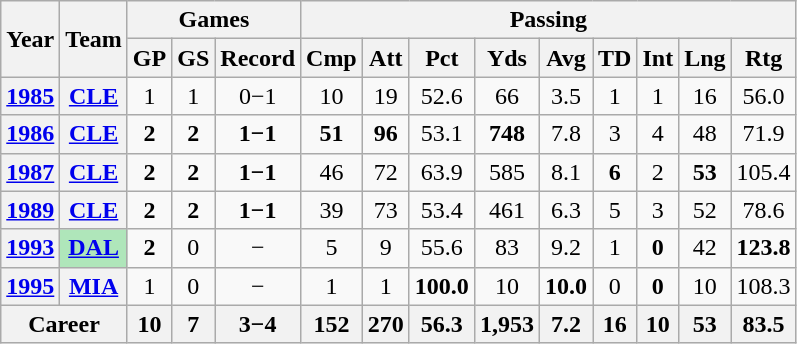<table class="wikitable " style="text-align:center">
<tr>
<th rowspan="2">Year</th>
<th rowspan="2">Team</th>
<th colspan="3">Games</th>
<th colspan="9">Passing</th>
</tr>
<tr>
<th>GP</th>
<th>GS</th>
<th>Record</th>
<th>Cmp</th>
<th>Att</th>
<th>Pct</th>
<th>Yds</th>
<th>Avg</th>
<th>TD</th>
<th>Int</th>
<th>Lng</th>
<th>Rtg</th>
</tr>
<tr>
<th><a href='#'>1985</a></th>
<th><a href='#'>CLE</a></th>
<td>1</td>
<td>1</td>
<td>0−1</td>
<td>10</td>
<td>19</td>
<td>52.6</td>
<td>66</td>
<td>3.5</td>
<td>1</td>
<td>1</td>
<td>16</td>
<td>56.0</td>
</tr>
<tr>
<th><a href='#'>1986</a></th>
<th><a href='#'>CLE</a></th>
<td><strong>2</strong></td>
<td><strong>2</strong></td>
<td><strong>1−1</strong></td>
<td><strong>51</strong></td>
<td><strong>96</strong></td>
<td>53.1</td>
<td><strong>748</strong></td>
<td>7.8</td>
<td>3</td>
<td>4</td>
<td>48</td>
<td>71.9</td>
</tr>
<tr>
<th><a href='#'>1987</a></th>
<th><a href='#'>CLE</a></th>
<td><strong>2</strong></td>
<td><strong>2</strong></td>
<td><strong>1−1</strong></td>
<td>46</td>
<td>72</td>
<td>63.9</td>
<td>585</td>
<td>8.1</td>
<td><strong>6</strong></td>
<td>2</td>
<td><strong>53</strong></td>
<td>105.4</td>
</tr>
<tr>
<th><a href='#'>1989</a></th>
<th><a href='#'>CLE</a></th>
<td><strong>2</strong></td>
<td><strong>2</strong></td>
<td><strong>1−1</strong></td>
<td>39</td>
<td>73</td>
<td>53.4</td>
<td>461</td>
<td>6.3</td>
<td>5</td>
<td>3</td>
<td>52</td>
<td>78.6</td>
</tr>
<tr>
<th><a href='#'>1993</a></th>
<th style="background:#afe6ba;"><a href='#'>DAL</a></th>
<td><strong>2</strong></td>
<td>0</td>
<td>−</td>
<td>5</td>
<td>9</td>
<td>55.6</td>
<td>83</td>
<td>9.2</td>
<td>1</td>
<td><strong>0</strong></td>
<td>42</td>
<td><strong>123.8</strong></td>
</tr>
<tr>
<th><a href='#'>1995</a></th>
<th><a href='#'>MIA</a></th>
<td>1</td>
<td>0</td>
<td>−</td>
<td>1</td>
<td>1</td>
<td><strong>100.0</strong></td>
<td>10</td>
<td><strong>10.0</strong></td>
<td>0</td>
<td><strong>0</strong></td>
<td>10</td>
<td>108.3</td>
</tr>
<tr>
<th colspan="2">Career</th>
<th>10</th>
<th>7</th>
<th>3−4</th>
<th>152</th>
<th>270</th>
<th>56.3</th>
<th>1,953</th>
<th>7.2</th>
<th>16</th>
<th>10</th>
<th>53</th>
<th>83.5</th>
</tr>
</table>
